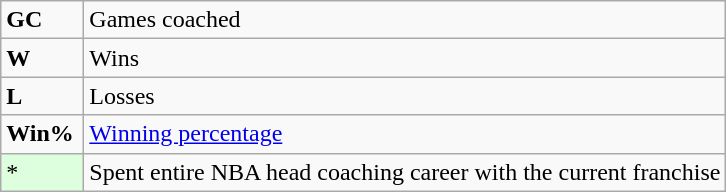<table class="wikitable">
<tr>
<td><strong>GC</strong></td>
<td>Games coached</td>
</tr>
<tr>
<td><strong>W</strong></td>
<td>Wins</td>
</tr>
<tr>
<td><strong>L</strong></td>
<td>Losses</td>
</tr>
<tr>
<td><strong>Win%</strong></td>
<td><a href='#'>Winning percentage</a></td>
</tr>
<tr>
<td style="background-color:#DDFFDD; width:3em">*</td>
<td>Spent entire NBA head coaching career with the current franchise</td>
</tr>
</table>
